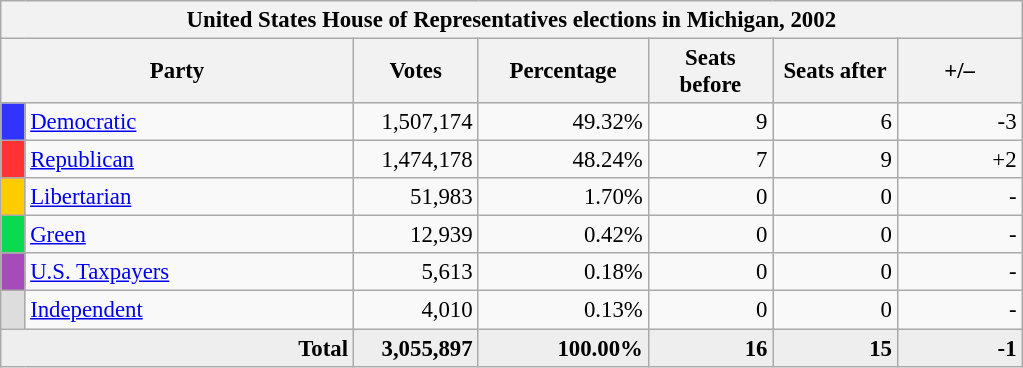<table class="wikitable" style="font-size: 95%;">
<tr>
<th colspan="7">United States House of Representatives elections in Michigan, 2002</th>
</tr>
<tr>
<th colspan=2 style="width: 15em">Party</th>
<th style="width: 5em">Votes</th>
<th style="width: 7em">Percentage</th>
<th style="width: 5em">Seats before</th>
<th style="width: 5em">Seats after</th>
<th style="width: 5em">+/–</th>
</tr>
<tr>
<th style="background-color:#3333FF; width: 3px"></th>
<td style="width: 130px"><a href='#'>Democratic</a></td>
<td align="right">1,507,174</td>
<td align="right">49.32%</td>
<td align="right">9</td>
<td align="right">6</td>
<td align="right">-3</td>
</tr>
<tr>
<th style="background-color:#FF3333; width: 3px"></th>
<td style="width: 130px"><a href='#'>Republican</a></td>
<td align="right">1,474,178</td>
<td align="right">48.24%</td>
<td align="right">7</td>
<td align="right">9</td>
<td align="right">+2</td>
</tr>
<tr>
<th style="background-color:#FFCC00; width: 3px"></th>
<td style="width: 130px"><a href='#'>Libertarian</a></td>
<td align="right">51,983</td>
<td align="right">1.70%</td>
<td align="right">0</td>
<td align="right">0</td>
<td align="right">-</td>
</tr>
<tr>
<th style="background-color:#0BDA51; width: 3px"></th>
<td style="width: 130px"><a href='#'>Green</a></td>
<td align="right">12,939</td>
<td align="right">0.42%</td>
<td align="right">0</td>
<td align="right">0</td>
<td align="right">-</td>
</tr>
<tr>
<th style="background-color:#A54CBA; width: 3px"></th>
<td style="width: 130px"><a href='#'>U.S. Taxpayers</a></td>
<td align="right">5,613</td>
<td align="right">0.18%</td>
<td align="right">0</td>
<td align="right">0</td>
<td align="right">-</td>
</tr>
<tr>
<th style="background-color:#DDDDDD; width: 3px"></th>
<td style="width: 130px"><a href='#'>Independent</a></td>
<td align="right">4,010</td>
<td align="right">0.13%</td>
<td align="right">0</td>
<td align="right">0</td>
<td align="right">-</td>
</tr>
<tr bgcolor="#EEEEEE">
<td colspan="2" align="right"><strong>Total</strong></td>
<td align="right"><strong>3,055,897</strong></td>
<td align="right"><strong>100.00%</strong></td>
<td align="right"><strong>16</strong></td>
<td align="right"><strong>15</strong></td>
<td align="right"><strong>-1</strong></td>
</tr>
</table>
